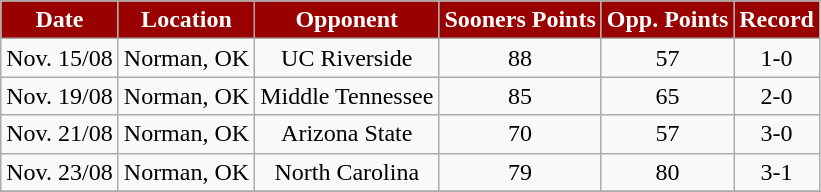<table class="wikitable" style="text-align:center">
<tr>
<th style="background:#990000;color:#FFFFFF;">Date</th>
<th style="background:#990000;color:#FFFFFF;">Location</th>
<th style="background:#990000;color:#FFFFFF;">Opponent</th>
<th style="background:#990000;color:#FFFFFF;">Sooners Points</th>
<th style="background:#990000;color:#FFFFFF;">Opp. Points</th>
<th style="background:#990000;color:#FFFFFF;">Record</th>
</tr>
<tr>
<td>Nov. 15/08</td>
<td>Norman, OK</td>
<td>UC Riverside</td>
<td>88</td>
<td>57</td>
<td>1-0</td>
</tr>
<tr>
<td>Nov. 19/08</td>
<td>Norman, OK</td>
<td>Middle Tennessee</td>
<td>85</td>
<td>65</td>
<td>2-0</td>
</tr>
<tr>
<td>Nov. 21/08</td>
<td>Norman, OK</td>
<td>Arizona State</td>
<td>70</td>
<td>57</td>
<td>3-0</td>
</tr>
<tr>
<td>Nov. 23/08</td>
<td>Norman, OK</td>
<td>North Carolina</td>
<td>79</td>
<td>80</td>
<td>3-1</td>
</tr>
<tr>
</tr>
</table>
